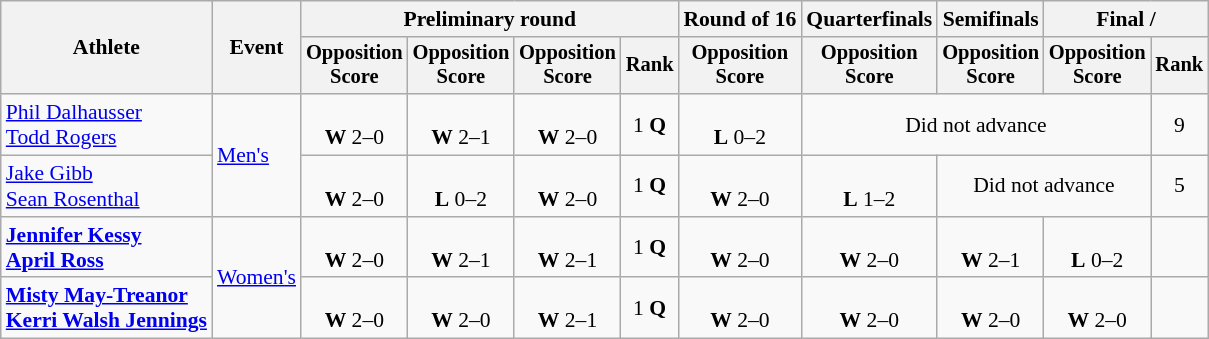<table class=wikitable style=font-size:90%;text-align:center>
<tr>
<th rowspan=2>Athlete</th>
<th rowspan=2>Event</th>
<th colspan=4>Preliminary round</th>
<th>Round of 16</th>
<th>Quarterfinals</th>
<th>Semifinals</th>
<th colspan=2>Final / </th>
</tr>
<tr style=font-size:95%>
<th>Opposition<br>Score</th>
<th>Opposition<br>Score</th>
<th>Opposition<br>Score</th>
<th>Rank</th>
<th>Opposition<br>Score</th>
<th>Opposition<br>Score</th>
<th>Opposition<br>Score</th>
<th>Opposition<br>Score</th>
<th>Rank</th>
</tr>
<tr>
<td align=left><a href='#'>Phil Dalhausser</a><br><a href='#'>Todd Rogers</a></td>
<td align=left rowspan=2><a href='#'>Men's</a></td>
<td><br><strong>W</strong> 2–0</td>
<td><br><strong>W</strong> 2–1</td>
<td><br><strong>W</strong> 2–0</td>
<td>1 <strong>Q</strong></td>
<td><br><strong>L</strong> 0–2</td>
<td colspan=3>Did not advance</td>
<td>9</td>
</tr>
<tr>
<td align=left><a href='#'>Jake Gibb</a><br><a href='#'>Sean Rosenthal</a></td>
<td><br><strong>W</strong> 2–0</td>
<td><br><strong>L</strong> 0–2</td>
<td><br><strong>W</strong> 2–0</td>
<td>1 <strong>Q</strong></td>
<td><br><strong>W</strong> 2–0</td>
<td><br><strong>L</strong> 1–2</td>
<td colspan=2>Did not advance</td>
<td>5</td>
</tr>
<tr>
<td align=left><strong><a href='#'>Jennifer Kessy</a><br><a href='#'>April Ross</a></strong></td>
<td align=left rowspan=2><a href='#'>Women's</a></td>
<td><br><strong>W</strong> 2–0</td>
<td><br><strong>W</strong> 2–1</td>
<td><br><strong>W</strong> 2–1</td>
<td>1 <strong>Q</strong></td>
<td><br><strong>W</strong> 2–0</td>
<td><br><strong>W</strong> 2–0</td>
<td><br><strong>W</strong> 2–1</td>
<td><br><strong>L</strong> 0–2</td>
<td></td>
</tr>
<tr>
<td align=left><strong><a href='#'>Misty May-Treanor</a><br><a href='#'>Kerri Walsh Jennings</a></strong></td>
<td><br><strong>W</strong> 2–0</td>
<td><br><strong>W</strong> 2–0</td>
<td><br><strong>W</strong> 2–1</td>
<td>1 <strong>Q</strong></td>
<td><br><strong>W</strong> 2–0</td>
<td><br><strong>W</strong> 2–0</td>
<td><br><strong>W</strong> 2–0</td>
<td><br><strong>W</strong> 2–0</td>
<td></td>
</tr>
</table>
